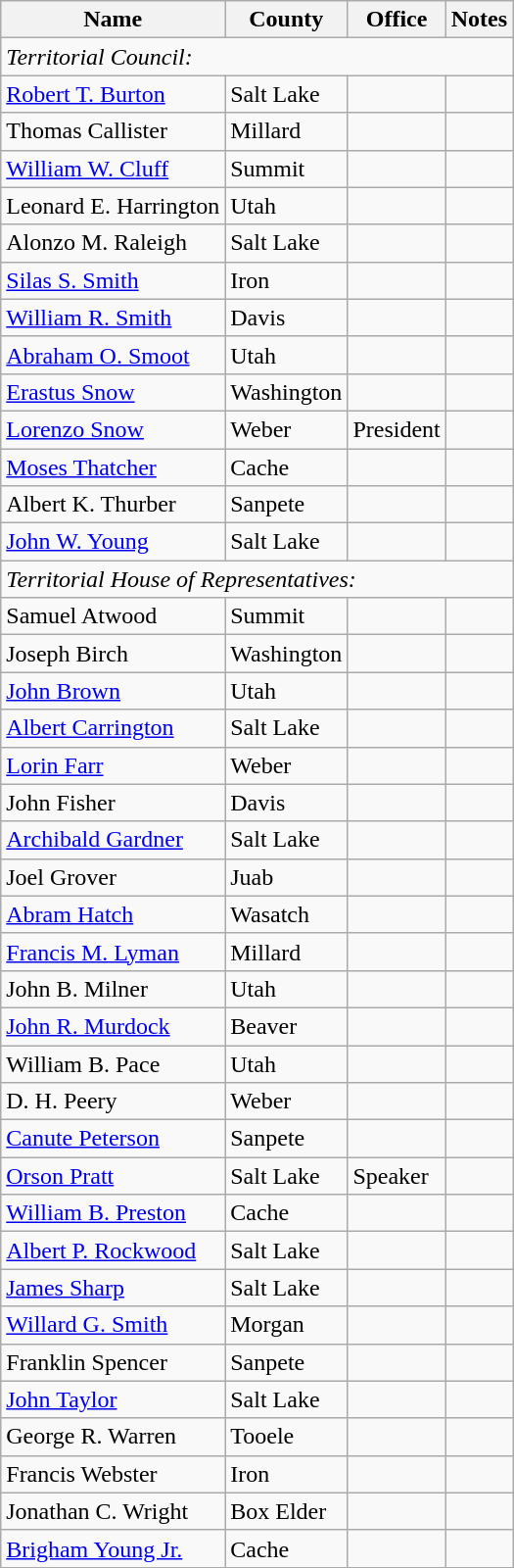<table class="wikitable">
<tr>
<th>Name</th>
<th>County</th>
<th>Office</th>
<th>Notes</th>
</tr>
<tr>
<td colspan=8><em>Territorial Council:</em></td>
</tr>
<tr>
<td><a href='#'>Robert T. Burton</a></td>
<td>Salt Lake</td>
<td></td>
<td></td>
</tr>
<tr>
<td>Thomas Callister</td>
<td>Millard</td>
<td></td>
<td></td>
</tr>
<tr>
<td><a href='#'>William W. Cluff</a></td>
<td>Summit</td>
<td></td>
<td></td>
</tr>
<tr>
<td>Leonard E. Harrington</td>
<td>Utah</td>
<td></td>
<td></td>
</tr>
<tr>
<td>Alonzo M. Raleigh</td>
<td>Salt Lake</td>
<td></td>
<td></td>
</tr>
<tr>
<td><a href='#'>Silas S. Smith</a></td>
<td>Iron</td>
<td></td>
<td></td>
</tr>
<tr>
<td><a href='#'>William R. Smith</a></td>
<td>Davis</td>
<td></td>
<td></td>
</tr>
<tr>
<td><a href='#'>Abraham O. Smoot</a></td>
<td>Utah</td>
<td></td>
<td></td>
</tr>
<tr>
<td><a href='#'>Erastus Snow</a></td>
<td>Washington</td>
<td></td>
<td></td>
</tr>
<tr>
<td><a href='#'>Lorenzo Snow</a></td>
<td>Weber</td>
<td>President</td>
<td></td>
</tr>
<tr>
<td><a href='#'>Moses Thatcher</a></td>
<td>Cache</td>
<td></td>
<td></td>
</tr>
<tr>
<td>Albert K. Thurber</td>
<td>Sanpete</td>
<td></td>
<td></td>
</tr>
<tr>
<td><a href='#'>John W. Young</a></td>
<td>Salt Lake</td>
<td></td>
<td></td>
</tr>
<tr>
<td colspan=8><em>Territorial House of Representatives:</em></td>
</tr>
<tr>
<td>Samuel Atwood</td>
<td>Summit</td>
<td></td>
<td></td>
</tr>
<tr>
<td>Joseph Birch</td>
<td>Washington</td>
<td></td>
<td></td>
</tr>
<tr>
<td><a href='#'>John Brown</a></td>
<td>Utah</td>
<td></td>
<td></td>
</tr>
<tr>
<td><a href='#'>Albert Carrington</a></td>
<td>Salt Lake</td>
<td></td>
<td></td>
</tr>
<tr>
<td><a href='#'>Lorin Farr</a></td>
<td>Weber</td>
<td></td>
<td></td>
</tr>
<tr>
<td>John Fisher</td>
<td>Davis</td>
<td></td>
<td></td>
</tr>
<tr>
<td><a href='#'>Archibald Gardner</a></td>
<td>Salt Lake</td>
<td></td>
<td></td>
</tr>
<tr>
<td>Joel Grover</td>
<td>Juab</td>
<td></td>
<td></td>
</tr>
<tr>
<td><a href='#'>Abram Hatch</a></td>
<td>Wasatch</td>
<td></td>
<td></td>
</tr>
<tr>
<td><a href='#'>Francis M. Lyman</a></td>
<td>Millard</td>
<td></td>
<td></td>
</tr>
<tr>
<td>John B. Milner</td>
<td>Utah</td>
<td></td>
<td></td>
</tr>
<tr>
<td><a href='#'>John R. Murdock</a></td>
<td>Beaver</td>
<td></td>
<td></td>
</tr>
<tr>
<td>William B. Pace</td>
<td>Utah</td>
<td></td>
<td></td>
</tr>
<tr>
<td>D. H. Peery</td>
<td>Weber</td>
<td></td>
<td></td>
</tr>
<tr>
<td><a href='#'>Canute Peterson</a></td>
<td>Sanpete</td>
<td></td>
<td></td>
</tr>
<tr>
<td><a href='#'>Orson Pratt</a></td>
<td>Salt Lake</td>
<td>Speaker</td>
<td></td>
</tr>
<tr>
<td><a href='#'>William B. Preston</a></td>
<td>Cache</td>
<td></td>
<td></td>
</tr>
<tr>
<td><a href='#'>Albert P. Rockwood</a></td>
<td>Salt Lake</td>
<td></td>
<td></td>
</tr>
<tr>
<td><a href='#'>James Sharp</a></td>
<td>Salt Lake</td>
<td></td>
<td></td>
</tr>
<tr>
<td><a href='#'>Willard G. Smith</a></td>
<td>Morgan</td>
<td></td>
<td></td>
</tr>
<tr>
<td>Franklin Spencer</td>
<td>Sanpete</td>
<td></td>
<td></td>
</tr>
<tr>
<td><a href='#'>John Taylor</a></td>
<td>Salt Lake</td>
<td></td>
<td></td>
</tr>
<tr>
<td>George R. Warren</td>
<td>Tooele</td>
<td></td>
<td></td>
</tr>
<tr>
<td>Francis Webster</td>
<td>Iron</td>
<td></td>
<td></td>
</tr>
<tr>
<td>Jonathan C. Wright</td>
<td>Box Elder</td>
<td></td>
<td></td>
</tr>
<tr>
<td><a href='#'>Brigham Young Jr.</a></td>
<td>Cache</td>
<td></td>
<td></td>
</tr>
<tr>
</tr>
</table>
